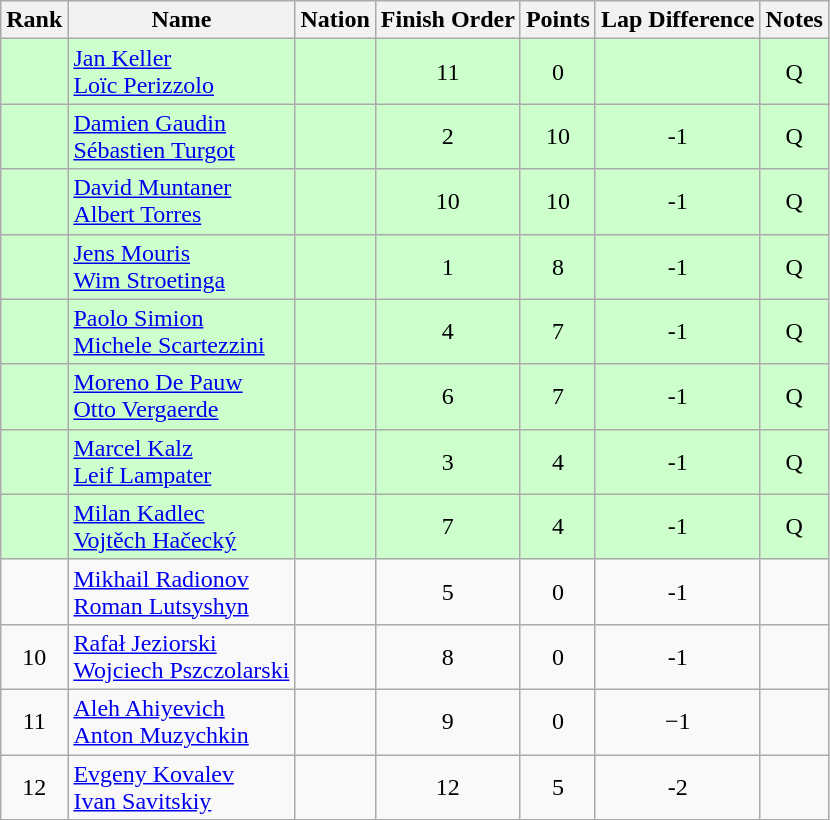<table class="wikitable sortable" style="text-align:center">
<tr>
<th>Rank</th>
<th>Name</th>
<th>Nation</th>
<th>Finish Order</th>
<th>Points</th>
<th>Lap Difference</th>
<th>Notes</th>
</tr>
<tr bgcolor=ccffcc>
<td></td>
<td align=left><a href='#'>Jan Keller</a><br><a href='#'>Loïc Perizzolo</a></td>
<td align=left></td>
<td>11</td>
<td>0</td>
<td></td>
<td>Q</td>
</tr>
<tr bgcolor=ccffcc>
<td></td>
<td align=left><a href='#'>Damien Gaudin</a><br><a href='#'>Sébastien Turgot</a></td>
<td align=left></td>
<td>2</td>
<td>10</td>
<td>-1</td>
<td>Q</td>
</tr>
<tr bgcolor=ccffcc>
<td></td>
<td align=left><a href='#'>David Muntaner</a><br><a href='#'>Albert Torres</a></td>
<td align=left></td>
<td>10</td>
<td>10</td>
<td>-1</td>
<td>Q</td>
</tr>
<tr bgcolor=ccffcc>
<td></td>
<td align=left><a href='#'>Jens Mouris</a><br><a href='#'>Wim Stroetinga</a></td>
<td align=left></td>
<td>1</td>
<td>8</td>
<td>-1</td>
<td>Q</td>
</tr>
<tr bgcolor=ccffcc>
<td></td>
<td align=left><a href='#'>Paolo Simion</a><br><a href='#'>Michele Scartezzini</a></td>
<td align=left></td>
<td>4</td>
<td>7</td>
<td>-1</td>
<td>Q</td>
</tr>
<tr bgcolor=ccffcc>
<td></td>
<td align=left><a href='#'>Moreno De Pauw</a><br><a href='#'>Otto Vergaerde</a></td>
<td align=left></td>
<td>6</td>
<td>7</td>
<td>-1</td>
<td>Q</td>
</tr>
<tr bgcolor=ccffcc>
<td></td>
<td align=left><a href='#'>Marcel Kalz</a><br><a href='#'>Leif Lampater</a></td>
<td align=left></td>
<td>3</td>
<td>4</td>
<td>-1</td>
<td>Q</td>
</tr>
<tr bgcolor=ccffcc>
<td></td>
<td align=left><a href='#'>Milan Kadlec</a><br><a href='#'>Vojtěch Hačecký</a></td>
<td align=left></td>
<td>7</td>
<td>4</td>
<td>-1</td>
<td>Q</td>
</tr>
<tr>
<td></td>
<td align=left><a href='#'>Mikhail Radionov</a><br><a href='#'>Roman Lutsyshyn</a></td>
<td align=left></td>
<td>5</td>
<td>0</td>
<td>-1</td>
<td></td>
</tr>
<tr>
<td>10</td>
<td align=left><a href='#'>Rafał Jeziorski</a><br><a href='#'>Wojciech Pszczolarski</a></td>
<td align=left></td>
<td>8</td>
<td>0</td>
<td>-1</td>
<td></td>
</tr>
<tr>
<td>11</td>
<td align=left><a href='#'>Aleh Ahiyevich</a><br><a href='#'>Anton Muzychkin</a></td>
<td align=left></td>
<td>9</td>
<td>0</td>
<td>−1</td>
<td></td>
</tr>
<tr>
<td>12</td>
<td align=left><a href='#'>Evgeny Kovalev</a><br><a href='#'>Ivan Savitskiy</a></td>
<td align=left></td>
<td>12</td>
<td>5</td>
<td>-2</td>
<td></td>
</tr>
</table>
